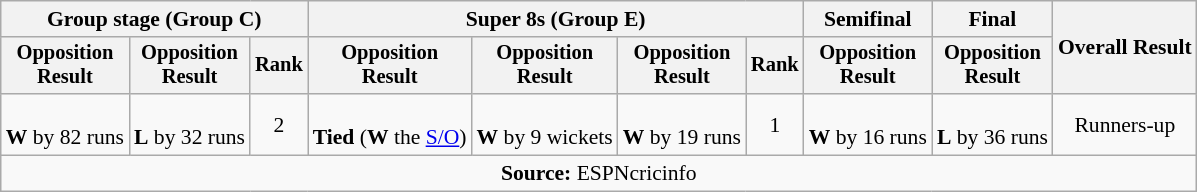<table class=wikitable style=font-size:90%;text-align:center>
<tr>
<th colspan=3>Group stage (Group C)</th>
<th colspan=4>Super 8s (Group E)</th>
<th>Semifinal</th>
<th>Final</th>
<th rowspan=2>Overall Result</th>
</tr>
<tr style=font-size:95%>
<th>Opposition<br>Result</th>
<th>Opposition<br>Result</th>
<th>Rank</th>
<th>Opposition<br>Result</th>
<th>Opposition<br>Result</th>
<th>Opposition<br>Result</th>
<th>Rank</th>
<th>Opposition<br>Result</th>
<th>Opposition<br>Result</th>
</tr>
<tr>
<td><br><strong>W</strong> by 82 runs</td>
<td><br><strong>L</strong> by 32 runs</td>
<td>2</td>
<td><br><strong>Tied</strong> (<strong>W</strong> the <a href='#'>S/O</a>)</td>
<td><br><strong>W</strong> by 9 wickets</td>
<td><br><strong>W</strong> by 19 runs</td>
<td>1</td>
<td><br><strong>W</strong> by 16 runs</td>
<td><br><strong>L</strong> by 36 runs</td>
<td>Runners-up</td>
</tr>
<tr>
<td colspan="11"><strong>Source:</strong> ESPNcricinfo</td>
</tr>
</table>
